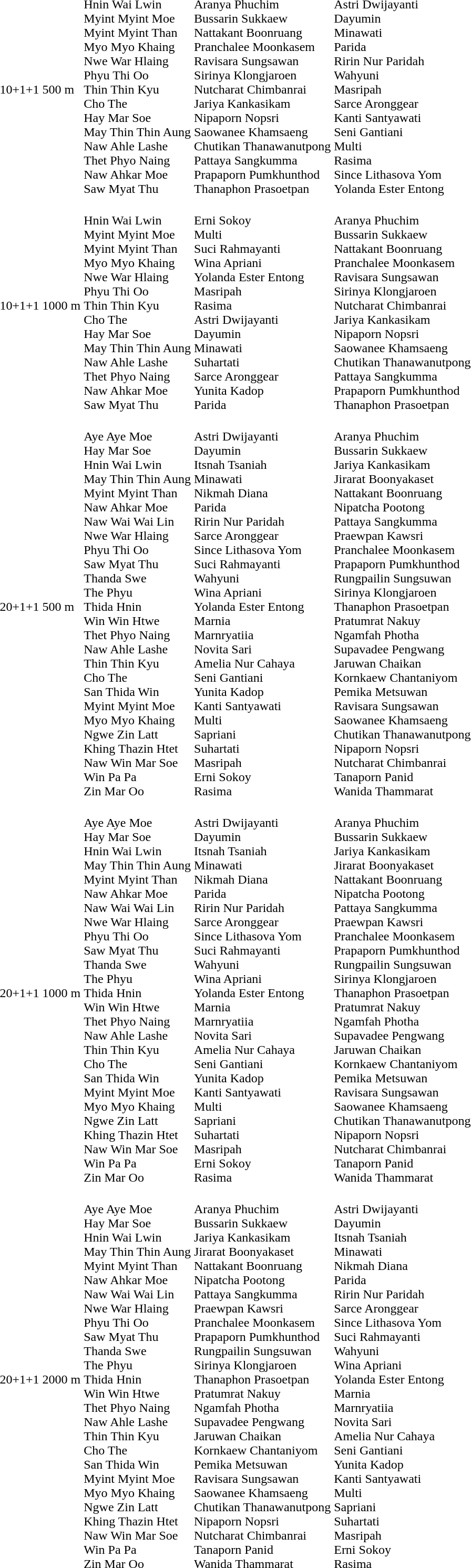<table>
<tr>
<td>10+1+1 500 m</td>
<td><br>Hnin Wai Lwin<br>Myint Myint Moe<br>Myint Myint Than<br>Myo Myo Khaing<br>Nwe War Hlaing <br>Phyu Thi Oo<br>Thin Thin Kyu<br>Cho The<br>Hay Mar Soe<br>May Thin Thin Aung<br>Naw Ahle Lashe<br>Thet Phyo Naing<br>Naw Ahkar Moe<br>Saw Myat Thu</td>
<td><br>Aranya Phuchim<br>Bussarin Sukkaew<br>Nattakant Boonruang<br>Pranchalee Moonkasem<br>Ravisara Sungsawan<br>Sirinya Klongjaroen<br>Nutcharat Chimbanrai<br>Jariya Kankasikam<br>Nipaporn Nopsri<br>Saowanee Khamsaeng<br>Chutikan Thanawanutpong<br>Pattaya Sangkumma<br>Prapaporn Pumkhunthod<br>Thanaphon Prasoetpan</td>
<td><br>Astri Dwijayanti<br>Dayumin<br>Minawati<br>Parida<br>Ririn Nur Paridah<br>Wahyuni<br>Masripah<br>Sarce Aronggear<br>Kanti Santyawati<br>Seni Gantiani<br>Multi<br>Rasima<br>Since Lithasova Yom<br>Yolanda Ester Entong</td>
</tr>
<tr>
<td>10+1+1 1000 m</td>
<td><br>Hnin Wai Lwin<br>Myint Myint Moe<br>Myint Myint Than<br>Myo Myo Khaing<br>Nwe War Hlaing <br>Phyu Thi Oo<br>Thin Thin Kyu<br>Cho The<br>Hay Mar Soe<br>May Thin Thin Aung<br>Naw Ahle Lashe<br>Thet Phyo Naing<br>Naw Ahkar Moe<br>Saw Myat Thu</td>
<td><br>Erni Sokoy<br>Multi<br>Suci Rahmayanti<br>Wina Apriani<br>Yolanda Ester Entong<br>Masripah<br>Rasima<br>Astri Dwijayanti<br>Dayumin<br>Minawati<br>Suhartati<br>Sarce Aronggear<br>Yunita Kadop<br>Parida</td>
<td><br>Aranya Phuchim<br>Bussarin Sukkaew<br>Nattakant Boonruang<br>Pranchalee Moonkasem<br>Ravisara Sungsawan<br>Sirinya Klongjaroen<br>Nutcharat Chimbanrai<br>Jariya Kankasikam<br>Nipaporn Nopsri<br>Saowanee Khamsaeng<br>Chutikan Thanawanutpong<br>Pattaya Sangkumma<br>Prapaporn Pumkhunthod<br>Thanaphon Prasoetpan</td>
</tr>
<tr>
<td>20+1+1 500 m</td>
<td><br>Aye Aye Moe<br>Hay Mar Soe<br>Hnin Wai Lwin<br>May Thin Thin Aung<br>Myint Myint Than<br>Naw Ahkar Moe<br>Naw Wai Wai Lin<br>Nwe War Hlaing<br>Phyu Thi Oo<br>Saw Myat Thu<br>Thanda Swe<br>The Phyu<br>Thida Hnin<br>Win Win Htwe<br>Thet Phyo Naing<br>Naw Ahle Lashe<br>Thin Thin Kyu<br>Cho The<br>San Thida Win<br>Myint Myint Moe<br>Myo Myo Khaing<br>Ngwe Zin Latt<br>Khing Thazin Htet<br>Naw Win Mar Soe<br>Win Pa Pa<br>Zin Mar Oo</td>
<td><br>Astri Dwijayanti<br>Dayumin<br>Itsnah Tsaniah<br>Minawati<br>Nikmah Diana<br>Parida<br>Ririn Nur Paridah<br>Sarce Aronggear<br>Since Lithasova Yom<br>Suci Rahmayanti<br>Wahyuni<br>Wina Apriani<br>Yolanda Ester Entong<br>Marnia<br>Marnryatiia<br>Novita Sari<br>Amelia Nur Cahaya<br>Seni Gantiani<br>Yunita Kadop<br>Kanti Santyawati<br>Multi<br>Sapriani<br>Suhartati<br>Masripah<br>Erni Sokoy<br>Rasima</td>
<td><br>Aranya Phuchim<br>Bussarin Sukkaew<br>Jariya Kankasikam<br>Jirarat Boonyakaset<br>Nattakant Boonruang<br>Nipatcha Pootong<br>Pattaya Sangkumma<br>Praewpan Kawsri<br>Pranchalee Moonkasem<br>Prapaporn Pumkhunthod<br>Rungpailin Sungsuwan<br>Sirinya Klongjaroen<br>Thanaphon Prasoetpan<br>Pratumrat Nakuy<br>Ngamfah Photha<br>Supavadee Pengwang<br>Jaruwan Chaikan<br>Kornkaew Chantaniyom<br>Pemika Metsuwan<br>Ravisara Sungsawan<br>Saowanee Khamsaeng<br>Chutikan Thanawanutpong<br>Nipaporn Nopsri<br>Nutcharat Chimbanrai<br>Tanaporn Panid<br>Wanida Thammarat</td>
</tr>
<tr>
<td>20+1+1 1000 m</td>
<td><br>Aye Aye Moe<br>Hay Mar Soe<br>Hnin Wai Lwin<br>May Thin Thin Aung<br>Myint Myint Than<br>Naw Ahkar Moe<br>Naw Wai Wai Lin<br>Nwe War Hlaing<br>Phyu Thi Oo<br>Saw Myat Thu<br>Thanda Swe<br>The Phyu<br>Thida Hnin<br>Win Win Htwe<br>Thet Phyo Naing<br>Naw Ahle Lashe<br>Thin Thin Kyu<br>Cho The<br>San Thida Win<br>Myint Myint Moe<br>Myo Myo Khaing<br>Ngwe Zin Latt<br>Khing Thazin Htet<br>Naw Win Mar Soe<br>Win Pa Pa<br>Zin Mar Oo</td>
<td><br>Astri Dwijayanti<br>Dayumin<br>Itsnah Tsaniah<br>Minawati<br>Nikmah Diana<br>Parida<br>Ririn Nur Paridah<br>Sarce Aronggear<br>Since Lithasova Yom<br>Suci Rahmayanti<br>Wahyuni<br>Wina Apriani<br>Yolanda Ester Entong<br>Marnia<br>Marnryatiia<br>Novita Sari<br>Amelia Nur Cahaya<br>Seni Gantiani<br>Yunita Kadop<br>Kanti Santyawati<br>Multi<br>Sapriani<br>Suhartati<br>Masripah<br>Erni Sokoy<br>Rasima</td>
<td><br>Aranya Phuchim<br>Bussarin Sukkaew<br>Jariya Kankasikam<br>Jirarat Boonyakaset<br>Nattakant Boonruang<br>Nipatcha Pootong<br>Pattaya Sangkumma<br>Praewpan Kawsri<br>Pranchalee Moonkasem<br>Prapaporn Pumkhunthod<br>Rungpailin Sungsuwan<br>Sirinya Klongjaroen<br>Thanaphon Prasoetpan<br>Pratumrat Nakuy<br>Ngamfah Photha<br>Supavadee Pengwang<br>Jaruwan Chaikan<br>Kornkaew Chantaniyom<br>Pemika Metsuwan<br>Ravisara Sungsawan<br>Saowanee Khamsaeng<br>Chutikan Thanawanutpong<br>Nipaporn Nopsri<br>Nutcharat Chimbanrai<br>Tanaporn Panid<br>Wanida Thammarat</td>
</tr>
<tr>
<td>20+1+1 2000 m</td>
<td><br>Aye Aye Moe<br>Hay Mar Soe<br>Hnin Wai Lwin<br>May Thin Thin Aung<br>Myint Myint Than<br>Naw Ahkar Moe<br>Naw Wai Wai Lin<br>Nwe War Hlaing<br>Phyu Thi Oo<br>Saw Myat Thu<br>Thanda Swe<br>The Phyu<br>Thida Hnin<br>Win Win Htwe<br>Thet Phyo Naing<br>Naw Ahle Lashe<br>Thin Thin Kyu<br>Cho The<br>San Thida Win<br>Myint Myint Moe<br>Myo Myo Khaing<br>Ngwe Zin Latt<br>Khing Thazin Htet<br>Naw Win Mar Soe<br>Win Pa Pa<br>Zin Mar Oo</td>
<td><br>Aranya Phuchim<br>Bussarin Sukkaew<br>Jariya Kankasikam<br>Jirarat Boonyakaset<br>Nattakant Boonruang<br>Nipatcha Pootong<br>Pattaya Sangkumma<br>Praewpan Kawsri<br>Pranchalee Moonkasem<br>Prapaporn Pumkhunthod<br>Rungpailin Sungsuwan<br>Sirinya Klongjaroen<br>Thanaphon Prasoetpan<br>Pratumrat Nakuy<br>Ngamfah Photha<br>Supavadee Pengwang<br>Jaruwan Chaikan<br>Kornkaew Chantaniyom<br>Pemika Metsuwan<br>Ravisara Sungsawan<br>Saowanee Khamsaeng<br>Chutikan Thanawanutpong<br>Nipaporn Nopsri<br>Nutcharat Chimbanrai<br>Tanaporn Panid<br>Wanida Thammarat</td>
<td><br>Astri Dwijayanti<br>Dayumin<br>Itsnah Tsaniah<br>Minawati<br>Nikmah Diana<br>Parida<br>Ririn Nur Paridah<br>Sarce Aronggear<br>Since Lithasova Yom<br>Suci Rahmayanti<br>Wahyuni<br>Wina Apriani<br>Yolanda Ester Entong<br>Marnia<br>Marnryatiia<br>Novita Sari<br>Amelia Nur Cahaya<br>Seni Gantiani<br>Yunita Kadop<br>Kanti Santyawati<br>Multi<br>Sapriani<br>Suhartati<br>Masripah<br>Erni Sokoy<br>Rasima</td>
</tr>
</table>
